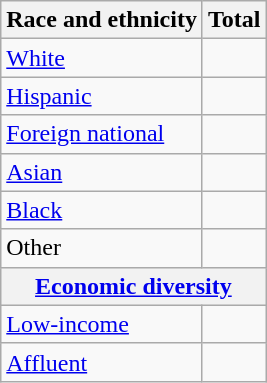<table class="wikitable floatright sortable collapsible"; text-align:right; font-size:80%;">
<tr>
<th>Race and ethnicity</th>
<th colspan="2" data-sort-type=number>Total</th>
</tr>
<tr>
<td><a href='#'>White</a></td>
<td align=right></td>
</tr>
<tr>
<td><a href='#'>Hispanic</a></td>
<td align=right></td>
</tr>
<tr>
<td><a href='#'>Foreign national</a></td>
<td align=right></td>
</tr>
<tr>
<td><a href='#'>Asian</a></td>
<td align=right></td>
</tr>
<tr>
<td><a href='#'>Black</a></td>
<td align=right></td>
</tr>
<tr>
<td>Other</td>
<td align=right></td>
</tr>
<tr>
<th colspan="4" data-sort-type=number><a href='#'>Economic diversity</a></th>
</tr>
<tr>
<td><a href='#'>Low-income</a></td>
<td align=right></td>
</tr>
<tr>
<td><a href='#'>Affluent</a></td>
<td align=right></td>
</tr>
</table>
